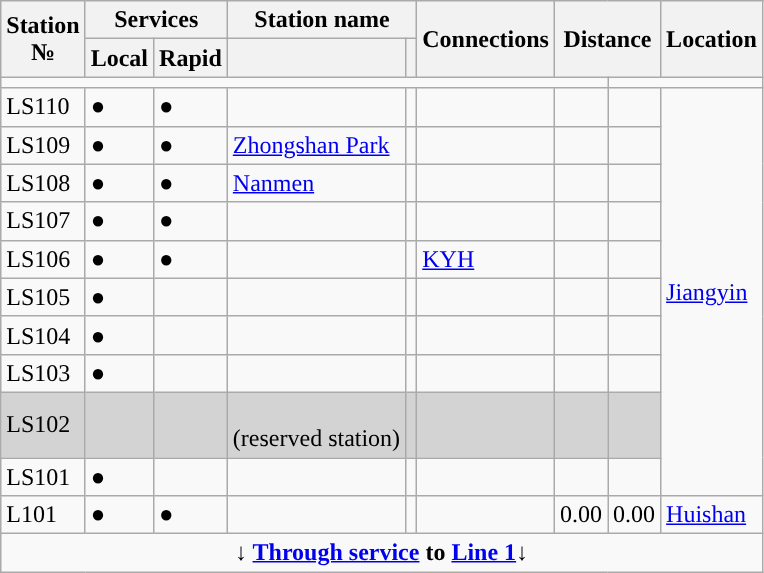<table class="wikitable">
<tr>
<th rowspan="2">Station<br>№</th>
<th colspan="2">Services</th>
<th colspan="2">Station name</th>
<th rowspan="2">Connections</th>
<th colspan="2" rowspan="2">Distance<br></th>
<th rowspan="2">Location</th>
</tr>
<tr>
<th>Local</th>
<th>Rapid</th>
<th></th>
<th></th>
</tr>
<tr style="background:#">
<td colspan="7"></td>
</tr>
<tr>
<td>LS110</td>
<td>●</td>
<td>●</td>
<td></td>
<td></td>
<td></td>
<td></td>
<td></td>
<td rowspan="10"><a href='#'>Jiangyin</a></td>
</tr>
<tr>
<td>LS109</td>
<td>●</td>
<td>●</td>
<td><a href='#'>Zhongshan Park</a></td>
<td></td>
<td></td>
<td></td>
<td></td>
</tr>
<tr>
<td>LS108</td>
<td>●</td>
<td>●</td>
<td><a href='#'>Nanmen</a></td>
<td></td>
<td></td>
<td></td>
<td></td>
</tr>
<tr>
<td>LS107</td>
<td>●</td>
<td>●</td>
<td></td>
<td></td>
<td></td>
<td></td>
<td></td>
</tr>
<tr>
<td>LS106</td>
<td>●</td>
<td>●</td>
<td></td>
<td></td>
<td> <a href='#'>KYH</a></td>
<td></td>
<td></td>
</tr>
<tr>
<td>LS105</td>
<td>●</td>
<td></td>
<td></td>
<td></td>
<td></td>
<td></td>
<td></td>
</tr>
<tr>
<td>LS104</td>
<td>●</td>
<td></td>
<td></td>
<td></td>
<td></td>
<td></td>
<td></td>
</tr>
<tr>
<td>LS103</td>
<td>●</td>
<td></td>
<td></td>
<td></td>
<td></td>
<td></td>
<td></td>
</tr>
<tr bgcolor="lightgrey">
<td>LS102</td>
<td></td>
<td></td>
<td><em></em><br>(reserved station)</td>
<td></td>
<td></td>
<td></td>
<td></td>
</tr>
<tr>
<td>LS101</td>
<td>●</td>
<td></td>
<td></td>
<td></td>
<td></td>
<td></td>
<td></td>
</tr>
<tr>
<td>L101</td>
<td>●</td>
<td>●</td>
<td></td>
<td></td>
<td></td>
<td>0.00</td>
<td>0.00</td>
<td><a href='#'>Huishan</a></td>
</tr>
<tr>
<td colspan="9" align="center"><strong>↓ <a href='#'>Through service</a> to <a href='#'>Line 1</a>↓</strong></td>
</tr>
</table>
